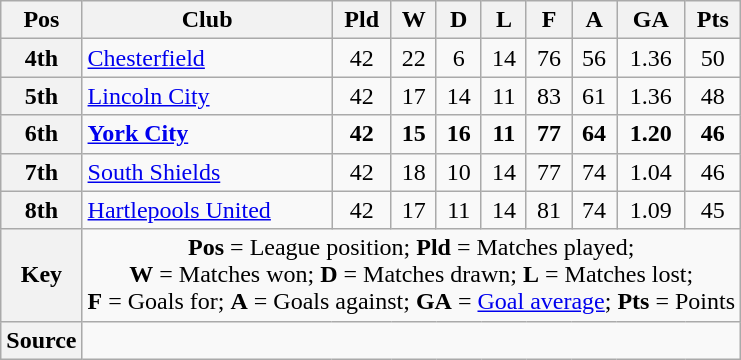<table class=wikitable style=text-align:center>
<tr>
<th scope=col>Pos</th>
<th scope=col>Club</th>
<th scope=col>Pld</th>
<th scope=col>W</th>
<th scope=col>D</th>
<th scope=col>L</th>
<th scope=col>F</th>
<th scope=col>A</th>
<th scope=col>GA</th>
<th scope=col>Pts</th>
</tr>
<tr>
<th scope=row>4th</th>
<td align=left><a href='#'>Chesterfield</a></td>
<td>42</td>
<td>22</td>
<td>6</td>
<td>14</td>
<td>76</td>
<td>56</td>
<td>1.36</td>
<td>50</td>
</tr>
<tr>
<th scope=row>5th</th>
<td align=left><a href='#'>Lincoln City</a></td>
<td>42</td>
<td>17</td>
<td>14</td>
<td>11</td>
<td>83</td>
<td>61</td>
<td>1.36</td>
<td>48</td>
</tr>
<tr style=font-weight:bold>
<th scope=row>6th</th>
<td align=left><a href='#'>York City</a></td>
<td>42</td>
<td>15</td>
<td>16</td>
<td>11</td>
<td>77</td>
<td>64</td>
<td>1.20</td>
<td>46</td>
</tr>
<tr>
<th scope=row>7th</th>
<td align=left><a href='#'>South Shields</a></td>
<td>42</td>
<td>18</td>
<td>10</td>
<td>14</td>
<td>77</td>
<td>74</td>
<td>1.04</td>
<td>46</td>
</tr>
<tr>
<th scope=row>8th</th>
<td align=left><a href='#'>Hartlepools United</a></td>
<td>42</td>
<td>17</td>
<td>11</td>
<td>14</td>
<td>81</td>
<td>74</td>
<td>1.09</td>
<td>45</td>
</tr>
<tr>
<th scope=row>Key</th>
<td colspan=9><strong>Pos</strong> = League position; <strong>Pld</strong> = Matches played;<br><strong>W</strong> = Matches won; <strong>D</strong> = Matches drawn; <strong>L</strong> = Matches lost;<br><strong>F</strong> = Goals for; <strong>A</strong> = Goals against; <strong>GA</strong> = <a href='#'>Goal average</a>; <strong>Pts</strong> = Points</td>
</tr>
<tr>
<th scope=row>Source</th>
<td colspan=9></td>
</tr>
</table>
